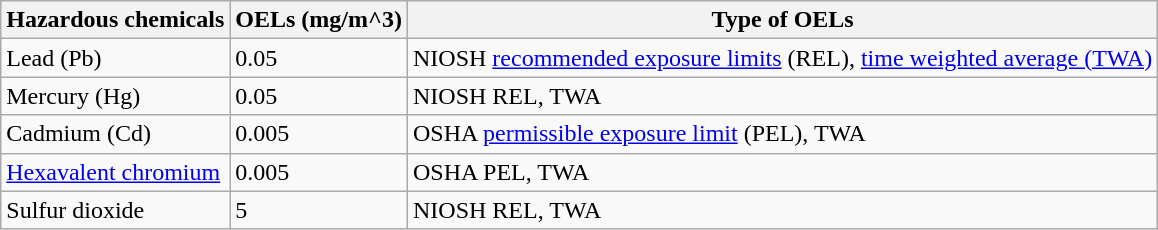<table class="wikitable">
<tr>
<th>Hazardous chemicals</th>
<th>OELs (mg/m^3)</th>
<th>Type of OELs</th>
</tr>
<tr>
<td>Lead (Pb)</td>
<td>0.05</td>
<td>NIOSH <a href='#'>recommended exposure limits</a> (REL), <a href='#'>time weighted average (TWA)</a></td>
</tr>
<tr>
<td>Mercury (Hg)</td>
<td>0.05</td>
<td>NIOSH REL, TWA</td>
</tr>
<tr>
<td>Cadmium (Cd)</td>
<td>0.005</td>
<td>OSHA <a href='#'>permissible exposure limit</a> (PEL), TWA</td>
</tr>
<tr>
<td><a href='#'>Hexavalent chromium</a></td>
<td>0.005</td>
<td>OSHA PEL, TWA</td>
</tr>
<tr>
<td>Sulfur dioxide</td>
<td>5</td>
<td>NIOSH REL, TWA</td>
</tr>
</table>
